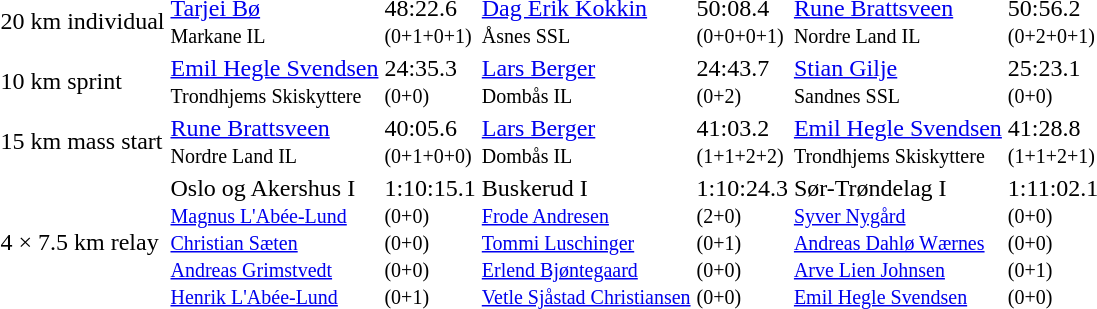<table>
<tr>
<td>20 km individual<br><em></em></td>
<td><a href='#'>Tarjei Bø</a><br><small>Markane IL</small></td>
<td>48:22.6<br><small>(0+1+0+1)</small></td>
<td><a href='#'>Dag Erik Kokkin</a><br><small>Åsnes SSL</small></td>
<td>50:08.4<br><small>(0+0+0+1)</small></td>
<td><a href='#'>Rune Brattsveen</a><br><small>Nordre Land IL</small></td>
<td>50:56.2<br><small>(0+2+0+1)</small></td>
</tr>
<tr>
<td>10 km sprint<br><em></em></td>
<td><a href='#'>Emil Hegle Svendsen</a><br><small>Trondhjems Skiskyttere</small></td>
<td>24:35.3<br><small>(0+0)</small></td>
<td><a href='#'>Lars Berger</a><br><small>Dombås IL</small></td>
<td>24:43.7<br><small>(0+2)</small></td>
<td><a href='#'>Stian Gilje</a><br><small>Sandnes SSL</small></td>
<td>25:23.1<br><small>(0+0)</small></td>
</tr>
<tr>
<td>15 km mass start<br><em></em></td>
<td><a href='#'>Rune Brattsveen</a><br><small>Nordre Land IL</small></td>
<td>40:05.6<br><small>(0+1+0+0)</small></td>
<td><a href='#'>Lars Berger</a><br><small>Dombås IL</small></td>
<td>41:03.2<br><small>(1+1+2+2)</small></td>
<td><a href='#'>Emil Hegle Svendsen</a><br><small>Trondhjems Skiskyttere</small></td>
<td>41:28.8<br><small>(1+1+2+1)</small></td>
</tr>
<tr>
<td>4 × 7.5 km relay<br><em></em></td>
<td>Oslo og Akershus I<br><small><a href='#'>Magnus L'Abée-Lund</a><br><a href='#'>Christian Sæten</a><br><a href='#'>Andreas Grimstvedt</a><br><a href='#'>Henrik L'Abée-Lund</a></small></td>
<td>1:10:15.1<br><small>(0+0)<br>(0+0)<br>(0+0)<br>(0+1)</small></td>
<td>Buskerud I<br><small><a href='#'>Frode Andresen</a><br><a href='#'>Tommi Luschinger</a><br><a href='#'>Erlend Bjøntegaard</a><br><a href='#'>Vetle Sjåstad Christiansen</a></small></td>
<td>1:10:24.3<br><small>(2+0)<br>(0+1)<br>(0+0)<br>(0+0)</small></td>
<td>Sør-Trøndelag I<br><small><a href='#'>Syver Nygård</a><br><a href='#'>Andreas Dahlø Wærnes</a><br><a href='#'>Arve Lien Johnsen</a><br><a href='#'>Emil Hegle Svendsen</a></small></td>
<td>1:11:02.1<br><small>(0+0)<br>(0+0)<br>(0+1)<br>(0+0)</small></td>
</tr>
</table>
